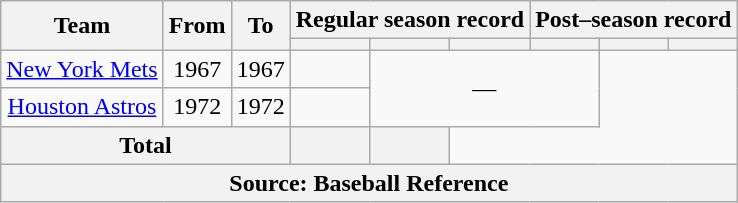<table class="wikitable" Style="text-align: center;font-size:100%">
<tr>
<th rowspan="2">Team</th>
<th rowspan="2">From</th>
<th rowspan="2">To</th>
<th colspan="3">Regular season record</th>
<th colspan="3">Post–season record</th>
</tr>
<tr>
<th></th>
<th></th>
<th></th>
<th></th>
<th></th>
<th></th>
</tr>
<tr>
<td><a href='#'>New York Mets</a></td>
<td>1967</td>
<td>1967</td>
<td></td>
<td rowspan="2" colspan="3">—</td>
</tr>
<tr>
<td><a href='#'>Houston Astros</a></td>
<td>1972</td>
<td>1972</td>
<td></td>
</tr>
<tr>
<th colspan="3">Total</th>
<th></th>
<th></th>
</tr>
<tr>
<th colspan="9">Source: Baseball Reference</th>
</tr>
</table>
